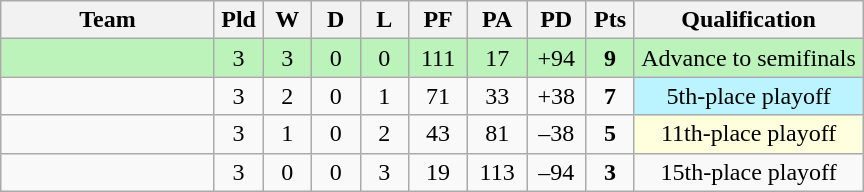<table class="wikitable" style="text-align:center;">
<tr>
<th width=135>Team</th>
<th width=25 abbr="Played">Pld</th>
<th width=25 abbr="Won">W</th>
<th width=25 abbr="Drawn">D</th>
<th width=25 abbr="Lost">L</th>
<th width=32 abbr="Points for">PF</th>
<th width=32 abbr="Points against">PA</th>
<th width=32 abbr="Points difference">PD</th>
<th width=25 abbr="Points">Pts</th>
<th width=145>Qualification</th>
</tr>
<tr style="background:#BBF3BB;">
<td align=left></td>
<td>3</td>
<td>3</td>
<td>0</td>
<td>0</td>
<td>111</td>
<td>17</td>
<td>+94</td>
<td><strong>9</strong></td>
<td>Advance to semifinals</td>
</tr>
<tr>
<td align=left></td>
<td>3</td>
<td>2</td>
<td>0</td>
<td>1</td>
<td>71</td>
<td>33</td>
<td>+38</td>
<td><strong>7</strong></td>
<td style="background:#BBF3FF;">5th-place playoff</td>
</tr>
<tr>
<td align=left></td>
<td>3</td>
<td>1</td>
<td>0</td>
<td>2</td>
<td>43</td>
<td>81</td>
<td>–38</td>
<td><strong>5</strong></td>
<td style="background:#FFFFDD;">11th-place playoff</td>
</tr>
<tr>
<td align=left></td>
<td>3</td>
<td>0</td>
<td>0</td>
<td>3</td>
<td>19</td>
<td>113</td>
<td>–94</td>
<td><strong>3</strong></td>
<td>15th-place playoff</td>
</tr>
</table>
